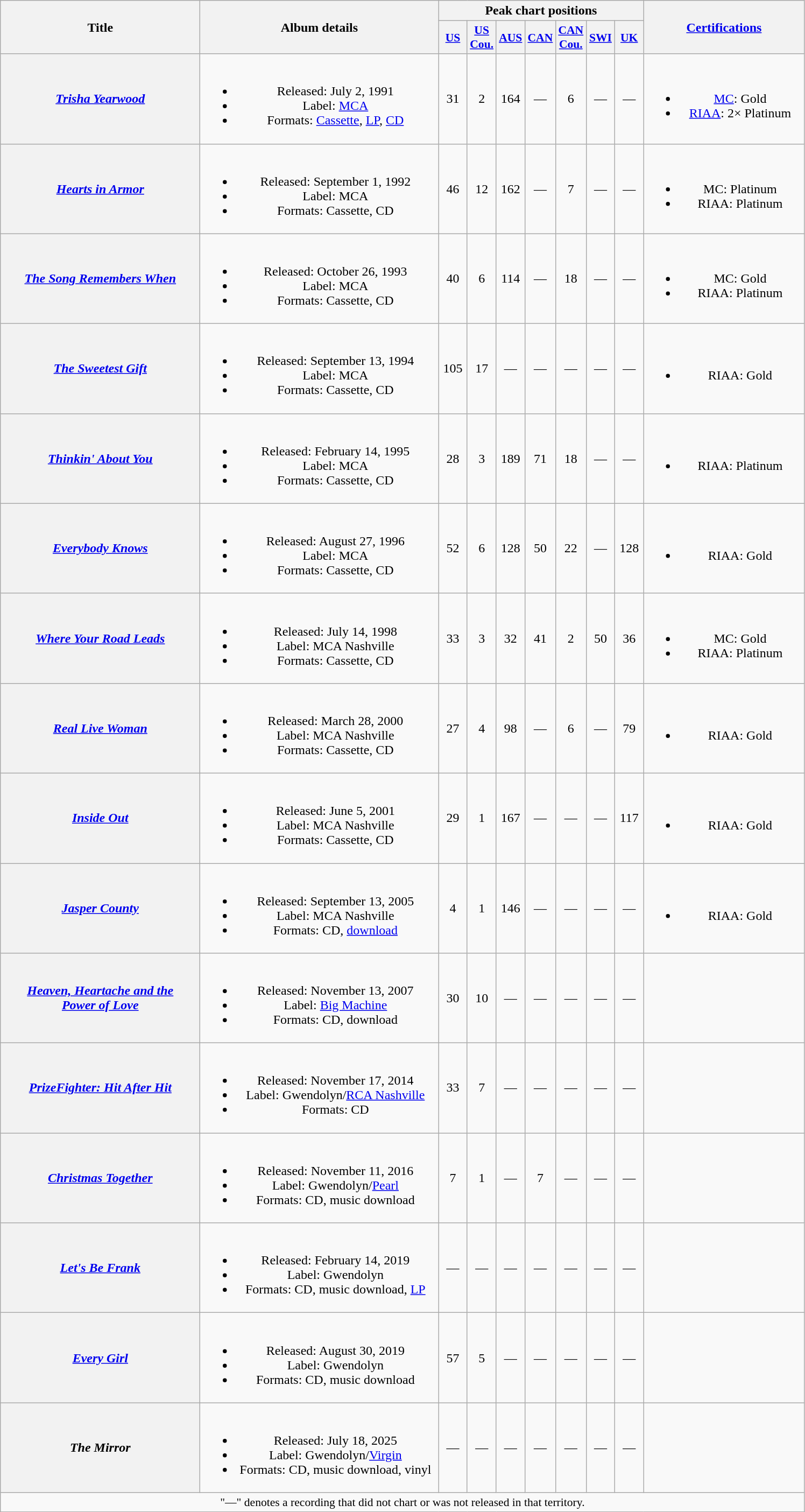<table class="wikitable plainrowheaders" style="text-align:center;" border="1">
<tr>
<th scope="col" rowspan="2" style="width:15em;">Title</th>
<th scope="col" rowspan="2" style="width:18em;">Album details</th>
<th scope="col" colspan="7">Peak chart positions</th>
<th scope="col" rowspan="2" style="width:12em;"><a href='#'>Certifications</a></th>
</tr>
<tr>
<th scope="col" style="width:2em;font-size:90%;"><a href='#'>US</a><br></th>
<th scope="col" style="width:2em;font-size:90%;"><a href='#'>US<br>Cou.</a><br></th>
<th scope="col" style="width:2em;font-size:90%;"><a href='#'>AUS</a><br></th>
<th scope="col" style="width:2em;font-size:90%;"><a href='#'>CAN</a><br></th>
<th scope="col" style="width:2em;font-size:90%;"><a href='#'>CAN<br>Cou.</a><br></th>
<th scope="col" style="width:2em;font-size:90%;"><a href='#'>SWI</a><br></th>
<th scope="col" style="width:2em;font-size:90%;"><a href='#'>UK</a><br></th>
</tr>
<tr>
<th scope="row"><em><a href='#'>Trisha Yearwood</a></em></th>
<td><br><ul><li>Released: July 2, 1991</li><li>Label: <a href='#'>MCA</a></li><li>Formats: <a href='#'>Cassette</a>, <a href='#'>LP</a>, <a href='#'>CD</a></li></ul></td>
<td>31</td>
<td>2</td>
<td>164</td>
<td>—</td>
<td>6</td>
<td>—</td>
<td>—</td>
<td><br><ul><li><a href='#'>MC</a>: Gold</li><li><a href='#'>RIAA</a>: 2× Platinum</li></ul></td>
</tr>
<tr>
<th scope="row"><em><a href='#'>Hearts in Armor</a></em></th>
<td><br><ul><li>Released: September 1, 1992</li><li>Label: MCA</li><li>Formats: Cassette, CD</li></ul></td>
<td>46</td>
<td>12</td>
<td>162</td>
<td>—</td>
<td>7</td>
<td>—</td>
<td>—</td>
<td><br><ul><li>MC: Platinum</li><li>RIAA: Platinum</li></ul></td>
</tr>
<tr>
<th scope="row"><em><a href='#'>The Song Remembers When</a></em></th>
<td><br><ul><li>Released: October 26, 1993</li><li>Label: MCA</li><li>Formats: Cassette, CD</li></ul></td>
<td>40</td>
<td>6</td>
<td>114</td>
<td>—</td>
<td>18</td>
<td>—</td>
<td>—</td>
<td><br><ul><li>MC: Gold</li><li>RIAA: Platinum</li></ul></td>
</tr>
<tr>
<th scope="row"><em><a href='#'>The Sweetest Gift</a></em></th>
<td><br><ul><li>Released: September 13, 1994</li><li>Label: MCA</li><li>Formats: Cassette, CD</li></ul></td>
<td>105</td>
<td>17</td>
<td>—</td>
<td>—</td>
<td>—</td>
<td>—</td>
<td>—</td>
<td><br><ul><li>RIAA: Gold</li></ul></td>
</tr>
<tr>
<th scope="row"><em><a href='#'>Thinkin' About You</a></em></th>
<td><br><ul><li>Released: February 14, 1995</li><li>Label: MCA</li><li>Formats: Cassette, CD</li></ul></td>
<td>28</td>
<td>3</td>
<td>189</td>
<td>71</td>
<td>18</td>
<td>—</td>
<td>—</td>
<td><br><ul><li>RIAA: Platinum</li></ul></td>
</tr>
<tr>
<th scope="row"><em><a href='#'>Everybody Knows</a></em></th>
<td><br><ul><li>Released: August 27, 1996</li><li>Label: MCA</li><li>Formats: Cassette, CD</li></ul></td>
<td>52</td>
<td>6</td>
<td>128</td>
<td>50</td>
<td>22</td>
<td>—</td>
<td>128</td>
<td><br><ul><li>RIAA: Gold</li></ul></td>
</tr>
<tr>
<th scope="row"><em><a href='#'>Where Your Road Leads</a></em></th>
<td><br><ul><li>Released: July 14, 1998</li><li>Label: MCA Nashville</li><li>Formats: Cassette, CD</li></ul></td>
<td>33</td>
<td>3</td>
<td>32</td>
<td>41</td>
<td>2</td>
<td>50</td>
<td>36</td>
<td><br><ul><li>MC: Gold</li><li>RIAA: Platinum</li></ul></td>
</tr>
<tr>
<th scope="row"><em><a href='#'>Real Live Woman</a></em></th>
<td><br><ul><li>Released: March 28, 2000</li><li>Label: MCA Nashville</li><li>Formats: Cassette, CD</li></ul></td>
<td>27</td>
<td>4</td>
<td>98</td>
<td>—</td>
<td>6</td>
<td>—</td>
<td>79</td>
<td><br><ul><li>RIAA: Gold</li></ul></td>
</tr>
<tr>
<th scope="row"><em><a href='#'>Inside Out</a></em></th>
<td><br><ul><li>Released: June 5, 2001</li><li>Label: MCA Nashville</li><li>Formats: Cassette, CD</li></ul></td>
<td>29</td>
<td>1</td>
<td>167</td>
<td>—</td>
<td>—</td>
<td>—</td>
<td>117</td>
<td><br><ul><li>RIAA: Gold</li></ul></td>
</tr>
<tr>
<th scope="row"><em><a href='#'>Jasper County</a></em></th>
<td><br><ul><li>Released: September 13, 2005</li><li>Label: MCA Nashville</li><li>Formats: CD, <a href='#'>download</a></li></ul></td>
<td>4</td>
<td>1</td>
<td>146</td>
<td>—</td>
<td>—</td>
<td>—</td>
<td>—</td>
<td><br><ul><li>RIAA: Gold</li></ul></td>
</tr>
<tr>
<th scope="row"><em><a href='#'>Heaven, Heartache and the<br>Power of Love</a></em></th>
<td><br><ul><li>Released: November 13, 2007</li><li>Label: <a href='#'>Big Machine</a></li><li>Formats: CD, download</li></ul></td>
<td>30</td>
<td>10</td>
<td>—</td>
<td>—</td>
<td>—</td>
<td>—</td>
<td>—</td>
<td></td>
</tr>
<tr>
<th scope="row"><em><a href='#'>PrizeFighter: Hit After Hit</a></em><br></th>
<td><br><ul><li>Released: November 17, 2014</li><li>Label: Gwendolyn/<a href='#'>RCA Nashville</a></li><li>Formats: CD</li></ul></td>
<td>33</td>
<td>7</td>
<td>—</td>
<td>—</td>
<td>—</td>
<td>—</td>
<td>—</td>
<td></td>
</tr>
<tr>
<th scope="row"><em><a href='#'>Christmas Together</a></em> <br></th>
<td><br><ul><li>Released: November 11, 2016</li><li>Label: Gwendolyn/<a href='#'>Pearl</a></li><li>Formats: CD, music download</li></ul></td>
<td>7</td>
<td>1</td>
<td>—</td>
<td>7</td>
<td>—</td>
<td>—</td>
<td>—</td>
<td></td>
</tr>
<tr>
<th scope="row"><em><a href='#'>Let's Be Frank</a></em></th>
<td><br><ul><li>Released: February 14, 2019</li><li>Label: Gwendolyn</li><li>Formats: CD, music download, <a href='#'>LP</a></li></ul></td>
<td>—</td>
<td>—</td>
<td>—</td>
<td>—</td>
<td>—</td>
<td>—</td>
<td>—</td>
<td></td>
</tr>
<tr>
<th scope="row"><em><a href='#'>Every Girl</a></em></th>
<td><br><ul><li>Released: August 30, 2019</li><li>Label: Gwendolyn</li><li>Formats: CD, music download</li></ul></td>
<td>57</td>
<td>5</td>
<td>—</td>
<td>—</td>
<td>—</td>
<td>—</td>
<td>—</td>
<td></td>
</tr>
<tr>
<th scope="row"><em>The Mirror</em></th>
<td><br><ul><li>Released: July 18, 2025</li><li>Label: Gwendolyn/<a href='#'>Virgin</a></li><li>Formats: CD, music download, vinyl</li></ul></td>
<td>—</td>
<td>—</td>
<td>—</td>
<td>—</td>
<td>—</td>
<td>—</td>
<td>—</td>
<td></td>
</tr>
<tr>
<td colspan="10" style="font-size:90%">"—" denotes a recording that did not chart or was not released in that territory.</td>
</tr>
</table>
